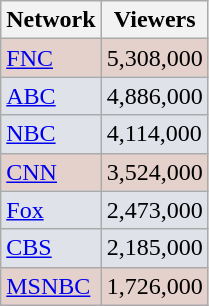<table class="wikitable">
<tr>
<th>Network</th>
<th>Viewers</th>
</tr>
<tr style="background:#e5d1cb;">
<td><a href='#'>FNC</a></td>
<td>5,308,000</td>
</tr>
<tr style="background:#dfe2e9;">
<td><a href='#'>ABC</a></td>
<td>4,886,000</td>
</tr>
<tr style="background:#dfe2e9;">
<td><a href='#'>NBC</a></td>
<td>4,114,000</td>
</tr>
<tr style="background:#e5d1cb;">
<td><a href='#'>CNN</a></td>
<td>3,524,000</td>
</tr>
<tr style="background:#dfe2e9;">
<td><a href='#'>Fox</a></td>
<td>2,473,000</td>
</tr>
<tr style="background:#dfe2e9;">
<td><a href='#'>CBS</a></td>
<td>2,185,000</td>
</tr>
<tr style="background:#e5d1cb;">
<td><a href='#'>MSNBC</a></td>
<td>1,726,000</td>
</tr>
</table>
